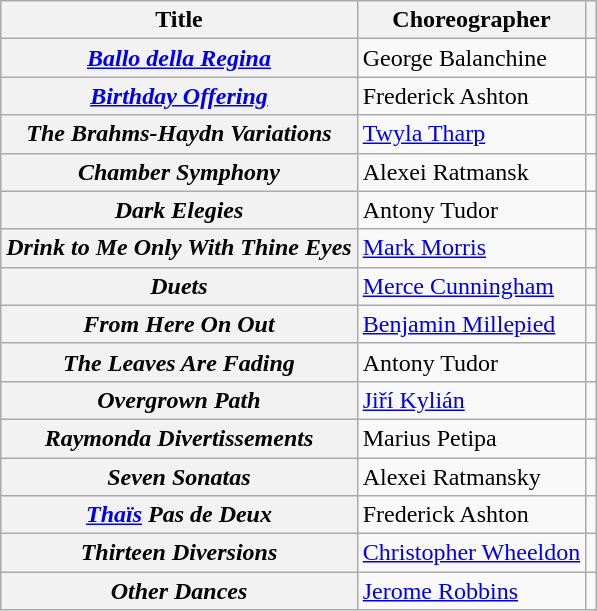<table class="wikitable plainrowheaders sortable">
<tr>
<th scope="col">Title</th>
<th scope="col" class="unsortable">Choreographer</th>
<th scope="col" class="unsortable"></th>
</tr>
<tr>
<th scope="row"><em><a href='#'>Ballo della Regina</a></em></th>
<td>George Balanchine</td>
<td style="text-align:center;"></td>
</tr>
<tr>
<th scope="row"><em><a href='#'>Birthday Offering</a></em></th>
<td>Frederick Ashton</td>
<td style="text-align:center;"></td>
</tr>
<tr>
<th scope="row"><em>The Brahms-Haydn Variations</em></th>
<td><a href='#'>Twyla Tharp</a></td>
<td style="text-align:center;"></td>
</tr>
<tr>
<th scope="row"><em>Chamber Symphony</em></th>
<td>Alexei Ratmansk</td>
<td style="text-align:center;"></td>
</tr>
<tr>
<th scope="row"><em>Dark Elegies</em></th>
<td>Antony Tudor</td>
<td style="text-align:center;"></td>
</tr>
<tr>
<th scope="row"><em>Drink to Me Only With Thine Eyes</em></th>
<td><a href='#'>Mark Morris</a></td>
<td style="text-align:center;"></td>
</tr>
<tr>
<th scope="row"><em>Duets</em></th>
<td><a href='#'>Merce Cunningham</a></td>
<td style="text-align:center;"></td>
</tr>
<tr>
<th scope="row"><em>From Here On Out</em></th>
<td><a href='#'>Benjamin Millepied</a></td>
<td style="text-align:center;"></td>
</tr>
<tr>
<th scope="row"><em>The Leaves Are Fading</em></th>
<td>Antony Tudor</td>
<td style="text-align:center;"></td>
</tr>
<tr>
<th scope="row"><em>Overgrown Path</em></th>
<td><a href='#'>Jiří Kylián</a></td>
<td style="text-align:center;"></td>
</tr>
<tr>
<th scope="row"><em>Raymonda Divertissements</em></th>
<td>Marius Petipa</td>
<td style="text-align:center;"></td>
</tr>
<tr>
<th scope="row"><em>Seven Sonatas</em></th>
<td>Alexei Ratmansky</td>
<td style="text-align:center;"></td>
</tr>
<tr>
<th scope="row"><em><a href='#'>Thaïs</a> Pas de Deux</em></th>
<td>Frederick Ashton</td>
<td style="text-align:center;"></td>
</tr>
<tr>
<th scope="row"><em>Thirteen Diversions</em></th>
<td><a href='#'>Christopher Wheeldon</a></td>
<td style="text-align:center;"></td>
</tr>
<tr>
<th scope="row"><em>Other Dances</em></th>
<td><a href='#'>Jerome Robbins</a></td>
<td style="text-align:center;"></td>
</tr>
</table>
